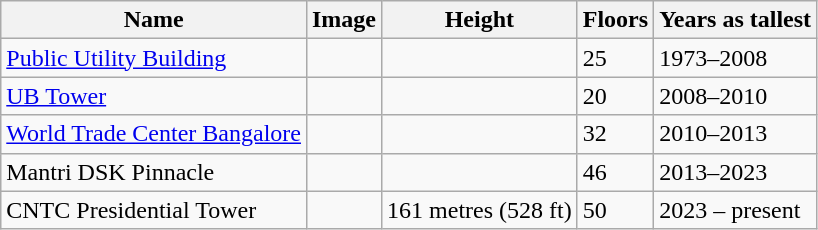<table class="sortable wikitable">
<tr>
<th>Name</th>
<th>Image</th>
<th>Height</th>
<th>Floors</th>
<th>Years as tallest</th>
</tr>
<tr>
<td><a href='#'>Public Utility Building</a></td>
<td></td>
<td></td>
<td>25</td>
<td>1973–2008</td>
</tr>
<tr>
<td><a href='#'>UB Tower</a></td>
<td></td>
<td></td>
<td>20</td>
<td>2008–2010</td>
</tr>
<tr>
<td><a href='#'>World Trade Center Bangalore</a></td>
<td></td>
<td></td>
<td>32</td>
<td>2010–2013</td>
</tr>
<tr>
<td>Mantri DSK Pinnacle</td>
<td></td>
<td></td>
<td>46</td>
<td>2013–2023</td>
</tr>
<tr>
<td>CNTC Presidential Tower</td>
<td></td>
<td>161 metres (528 ft)</td>
<td>50</td>
<td>2023 – present</td>
</tr>
</table>
